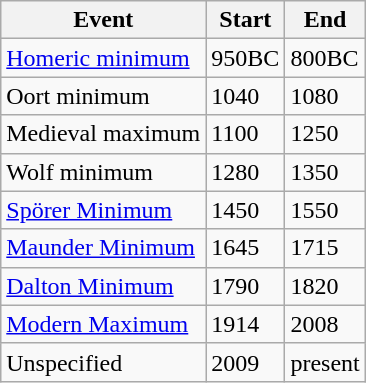<table class="wikitable">
<tr>
<th>Event</th>
<th>Start</th>
<th>End</th>
</tr>
<tr>
<td><a href='#'>Homeric minimum</a></td>
<td>950BC</td>
<td>800BC</td>
</tr>
<tr>
<td>Oort minimum</td>
<td>1040</td>
<td>1080</td>
</tr>
<tr>
<td>Medieval maximum</td>
<td>1100</td>
<td>1250</td>
</tr>
<tr>
<td>Wolf minimum</td>
<td>1280</td>
<td>1350</td>
</tr>
<tr>
<td><a href='#'>Spörer Minimum</a></td>
<td>1450</td>
<td>1550</td>
</tr>
<tr>
<td><a href='#'>Maunder Minimum</a></td>
<td>1645</td>
<td>1715</td>
</tr>
<tr>
<td><a href='#'>Dalton Minimum</a></td>
<td>1790</td>
<td>1820</td>
</tr>
<tr>
<td><a href='#'>Modern Maximum</a></td>
<td>1914</td>
<td>2008</td>
</tr>
<tr>
<td>Unspecified</td>
<td>2009</td>
<td>present</td>
</tr>
</table>
